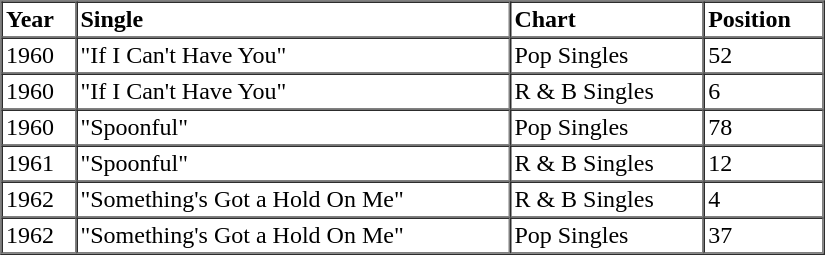<table border="1" cellspacing="0" cellpadding="2" style="width:550px;">
<tr>
<th align="left">Year</th>
<th align="left">Single</th>
<th align="left">Chart</th>
<th align="left">Position</th>
</tr>
<tr>
<td align="left">1960</td>
<td align="left">"If I Can't Have You"</td>
<td align="left">Pop Singles</td>
<td align="left">52</td>
</tr>
<tr>
<td align="left">1960</td>
<td align="left">"If I Can't Have You"</td>
<td align="left">R & B Singles</td>
<td align="left">6</td>
</tr>
<tr>
<td align="left">1960</td>
<td align="left">"Spoonful"</td>
<td align="left">Pop Singles</td>
<td align="left">78</td>
</tr>
<tr>
<td align="left">1961</td>
<td align="left">"Spoonful"</td>
<td align="left">R & B Singles</td>
<td align="left">12</td>
</tr>
<tr>
<td align="left">1962</td>
<td align="left">"Something's Got a Hold On Me"</td>
<td align="left">R & B Singles</td>
<td align="left">4</td>
</tr>
<tr>
<td align="left">1962</td>
<td align="left">"Something's Got a Hold On Me"</td>
<td align="left">Pop Singles</td>
<td align="left">37</td>
</tr>
</table>
